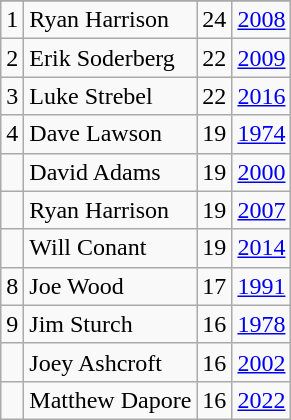<table class="wikitable">
<tr>
</tr>
<tr>
<td>1</td>
<td>Ryan Harrison</td>
<td>24</td>
<td><a href='#'>2008</a></td>
</tr>
<tr>
<td>2</td>
<td>Erik Soderberg</td>
<td>22</td>
<td><a href='#'>2009</a></td>
</tr>
<tr>
<td>3</td>
<td>Luke Strebel</td>
<td>22</td>
<td><a href='#'>2016</a></td>
</tr>
<tr>
<td>4</td>
<td>Dave Lawson</td>
<td>19</td>
<td><a href='#'>1974</a></td>
</tr>
<tr>
<td></td>
<td>David Adams</td>
<td>19</td>
<td><a href='#'>2000</a></td>
</tr>
<tr>
<td></td>
<td>Ryan Harrison</td>
<td>19</td>
<td><a href='#'>2007</a></td>
</tr>
<tr>
<td></td>
<td>Will Conant</td>
<td>19</td>
<td><a href='#'>2014</a></td>
</tr>
<tr>
<td>8</td>
<td>Joe Wood</td>
<td>17</td>
<td><a href='#'>1991</a></td>
</tr>
<tr>
<td>9</td>
<td>Jim Sturch</td>
<td>16</td>
<td><a href='#'>1978</a></td>
</tr>
<tr>
<td></td>
<td>Joey Ashcroft</td>
<td>16</td>
<td><a href='#'>2002</a></td>
</tr>
<tr>
<td></td>
<td>Matthew Dapore</td>
<td>16</td>
<td><a href='#'>2022</a></td>
</tr>
</table>
